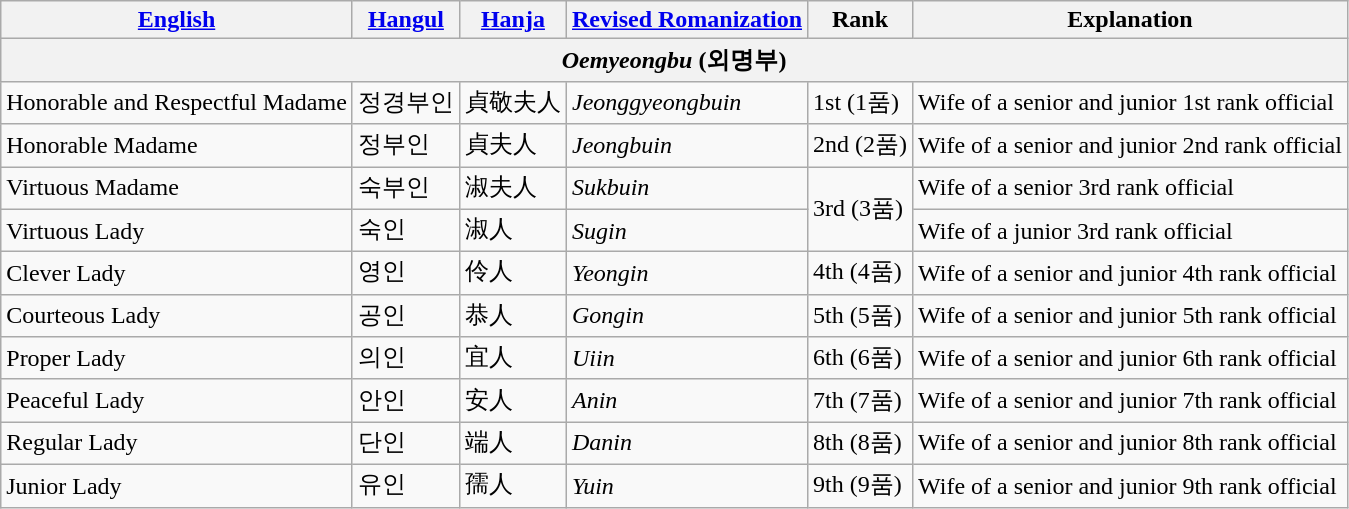<table class="wikitable">
<tr>
<th><a href='#'>English</a></th>
<th><a href='#'>Hangul</a></th>
<th><a href='#'>Hanja</a></th>
<th><a href='#'>Revised Romanization</a></th>
<th>Rank</th>
<th>Explanation</th>
</tr>
<tr>
<th colspan="6"><em>Oemyeongbu</em> (외명부)</th>
</tr>
<tr>
<td>Honorable and Respectful Madame</td>
<td>정경부인</td>
<td>貞敬夫人</td>
<td><em>Jeonggyeongbuin</em></td>
<td>1st (1품)</td>
<td>Wife of a senior and junior 1st rank official</td>
</tr>
<tr>
<td>Honorable Madame</td>
<td>정부인</td>
<td>貞夫人</td>
<td><em>Jeongbuin</em></td>
<td>2nd (2품)</td>
<td>Wife of a senior and junior 2nd rank official</td>
</tr>
<tr>
<td>Virtuous Madame</td>
<td>숙부인</td>
<td>淑夫人</td>
<td><em>Sukbuin</em></td>
<td rowspan="2">3rd (3품)</td>
<td>Wife of a senior 3rd rank official</td>
</tr>
<tr>
<td>Virtuous Lady</td>
<td>숙인</td>
<td>淑人</td>
<td><em>Sugin</em></td>
<td>Wife of a junior 3rd rank official</td>
</tr>
<tr>
<td>Clever Lady</td>
<td>영인</td>
<td>伶人</td>
<td><em>Yeongin</em></td>
<td>4th (4품)</td>
<td>Wife of a senior and junior 4th rank official</td>
</tr>
<tr>
<td>Courteous Lady</td>
<td>공인</td>
<td>恭人</td>
<td><em>Gongin</em></td>
<td>5th (5품)</td>
<td>Wife of a senior and junior 5th rank official</td>
</tr>
<tr>
<td>Proper Lady</td>
<td>의인</td>
<td>宜人</td>
<td><em>Uiin</em></td>
<td>6th (6품)</td>
<td>Wife of a senior and junior 6th rank official</td>
</tr>
<tr>
<td>Peaceful Lady</td>
<td>안인</td>
<td>安人</td>
<td><em>Anin</em></td>
<td>7th (7품)</td>
<td>Wife of a senior and junior 7th rank official</td>
</tr>
<tr>
<td>Regular Lady</td>
<td>단인</td>
<td>端人</td>
<td><em>Danin</em></td>
<td>8th (8품)</td>
<td>Wife of a senior and junior 8th rank official</td>
</tr>
<tr>
<td>Junior Lady</td>
<td>유인</td>
<td>孺人</td>
<td><em>Yuin</em></td>
<td>9th (9품)</td>
<td>Wife of a senior and junior 9th rank official</td>
</tr>
</table>
